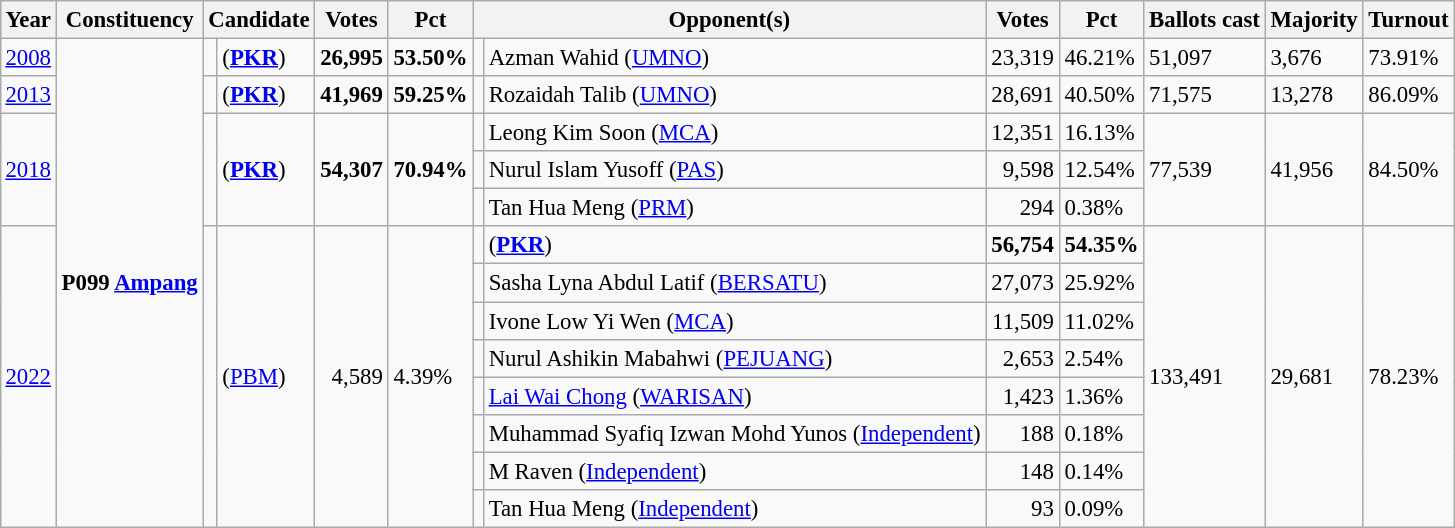<table class="wikitable" style="margin:0.5em ; font-size:95%">
<tr>
<th>Year</th>
<th>Constituency</th>
<th colspan=2>Candidate</th>
<th>Votes</th>
<th>Pct</th>
<th colspan=2>Opponent(s)</th>
<th>Votes</th>
<th>Pct</th>
<th>Ballots cast</th>
<th>Majority</th>
<th>Turnout</th>
</tr>
<tr>
<td><a href='#'>2008</a></td>
<td rowspan=13><strong>P099 <a href='#'>Ampang</a></strong></td>
<td></td>
<td> (<a href='#'><strong>PKR</strong></a>)</td>
<td align="right"><strong>26,995</strong></td>
<td><strong>53.50%</strong></td>
<td></td>
<td>Azman Wahid (<a href='#'>UMNO</a>)</td>
<td align="right">23,319</td>
<td>46.21%</td>
<td>51,097</td>
<td>3,676</td>
<td>73.91%</td>
</tr>
<tr>
<td><a href='#'>2013</a></td>
<td></td>
<td> (<a href='#'><strong>PKR</strong></a>)</td>
<td lign="right"><strong>41,969</strong></td>
<td><strong>59.25%</strong></td>
<td></td>
<td>Rozaidah Talib (<a href='#'>UMNO</a>)</td>
<td align="right">28,691</td>
<td>40.50%</td>
<td>71,575</td>
<td>13,278</td>
<td>86.09%</td>
</tr>
<tr>
<td rowspan=3><a href='#'>2018</a></td>
<td rowspan=3  ></td>
<td rowspan=3> (<a href='#'><strong>PKR</strong></a>)</td>
<td rowspan=3 align="right"><strong>54,307</strong></td>
<td rowspan=3><strong>70.94%</strong></td>
<td></td>
<td>Leong Kim Soon (<a href='#'>MCA</a>)</td>
<td align="right">12,351</td>
<td>16.13%</td>
<td rowspan=3>77,539</td>
<td rowspan=3>41,956</td>
<td rowspan=3>84.50%</td>
</tr>
<tr>
<td></td>
<td>Nurul Islam Yusoff (<a href='#'>PAS</a>)</td>
<td align="right">9,598</td>
<td>12.54%</td>
</tr>
<tr>
<td bgcolor=></td>
<td>Tan Hua Meng (<a href='#'>PRM</a>)</td>
<td align="right">294</td>
<td>0.38%</td>
</tr>
<tr>
<td rowspan=8><a href='#'>2022</a></td>
<td rowspan=8  bgcolor=></td>
<td rowspan=8> (<a href='#'>PBM</a>)</td>
<td rowspan=8 align="right">4,589</td>
<td rowspan=8>4.39%</td>
<td></td>
<td> (<a href='#'><strong>PKR</strong></a>)</td>
<td align="right"><strong>56,754</strong></td>
<td><strong>54.35%</strong></td>
<td rowspan=8>133,491</td>
<td rowspan=8>29,681</td>
<td rowspan=8>78.23%</td>
</tr>
<tr>
<td bgcolor=></td>
<td>Sasha Lyna Abdul Latif (<a href='#'>BERSATU</a>)</td>
<td align="right">27,073</td>
<td>25.92%</td>
</tr>
<tr>
<td></td>
<td>Ivone Low Yi Wen (<a href='#'>MCA</a>)</td>
<td align="right">11,509</td>
<td>11.02%</td>
</tr>
<tr>
<td bgcolor=></td>
<td>Nurul Ashikin Mabahwi (<a href='#'>PEJUANG</a>)</td>
<td align="right">2,653</td>
<td>2.54%</td>
</tr>
<tr>
<td></td>
<td><a href='#'>Lai Wai Chong</a> (<a href='#'>WARISAN</a>)</td>
<td align="right">1,423</td>
<td>1.36%</td>
</tr>
<tr>
<td></td>
<td>Muhammad Syafiq Izwan Mohd Yunos (<a href='#'>Independent</a>)</td>
<td align="right">188</td>
<td>0.18%</td>
</tr>
<tr>
<td></td>
<td>M Raven (<a href='#'>Independent</a>)</td>
<td align="right">148</td>
<td>0.14%</td>
</tr>
<tr>
<td></td>
<td>Tan Hua Meng (<a href='#'>Independent</a>)</td>
<td align="right">93</td>
<td>0.09%</td>
</tr>
</table>
